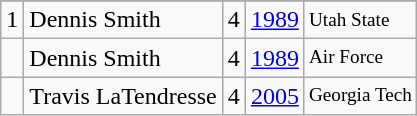<table class="wikitable">
<tr>
</tr>
<tr>
<td>1</td>
<td>Dennis Smith</td>
<td>4</td>
<td><a href='#'>1989</a></td>
<td style="font-size:80%;">Utah State</td>
</tr>
<tr>
<td></td>
<td>Dennis Smith</td>
<td>4</td>
<td><a href='#'>1989</a></td>
<td style="font-size:80%;">Air Force</td>
</tr>
<tr>
<td></td>
<td>Travis LaTendresse</td>
<td>4</td>
<td><a href='#'>2005</a></td>
<td style="font-size:80%;">Georgia Tech</td>
</tr>
</table>
